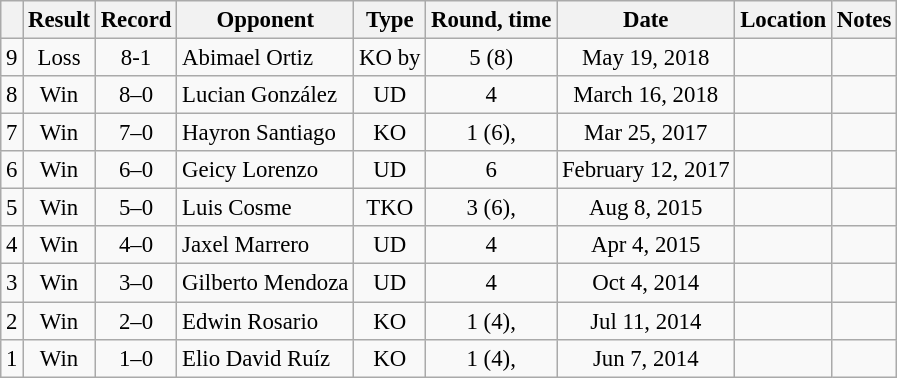<table class="wikitable" style="text-align:center; font-size:95%">
<tr>
<th></th>
<th>Result</th>
<th>Record</th>
<th>Opponent</th>
<th>Type</th>
<th>Round, time</th>
<th>Date</th>
<th>Location</th>
<th>Notes</th>
</tr>
<tr>
<td>9</td>
<td>Loss</td>
<td>8-1</td>
<td style="text-align:left;"> Abimael Ortiz</td>
<td>KO by</td>
<td>5 (8)</td>
<td>May 19, 2018</td>
<td style="text-align:left;"> </td>
<td></td>
</tr>
<tr>
<td>8</td>
<td>Win</td>
<td>8–0</td>
<td style="text-align:left;"> Lucian González</td>
<td>UD</td>
<td>4</td>
<td>March 16, 2018</td>
<td style="text-align:left;"> </td>
<td></td>
</tr>
<tr>
<td>7</td>
<td>Win</td>
<td>7–0</td>
<td style="text-align:left;"> Hayron Santiago</td>
<td>KO</td>
<td>1 (6), </td>
<td>Mar 25, 2017</td>
<td style="text-align:left;"> </td>
<td></td>
</tr>
<tr>
<td>6</td>
<td>Win</td>
<td>6–0</td>
<td style="text-align:left;"> Geicy Lorenzo</td>
<td>UD</td>
<td>6</td>
<td>February 12, 2017</td>
<td style="text-align:left;"> </td>
<td></td>
</tr>
<tr>
<td>5</td>
<td>Win</td>
<td>5–0</td>
<td style="text-align:left;"> Luis Cosme</td>
<td>TKO</td>
<td>3 (6), </td>
<td>Aug 8, 2015</td>
<td style="text-align:left;"> </td>
<td></td>
</tr>
<tr>
<td>4</td>
<td>Win</td>
<td>4–0</td>
<td style="text-align:left;"> Jaxel Marrero</td>
<td>UD</td>
<td>4</td>
<td>Apr 4, 2015</td>
<td style="text-align:left;"> </td>
<td></td>
</tr>
<tr>
<td>3</td>
<td>Win</td>
<td>3–0</td>
<td style="text-align:left;"> Gilberto Mendoza</td>
<td>UD</td>
<td>4</td>
<td>Oct 4, 2014</td>
<td style="text-align:left;"> </td>
<td></td>
</tr>
<tr>
<td>2</td>
<td>Win</td>
<td>2–0</td>
<td style="text-align:left;"> Edwin Rosario</td>
<td>KO</td>
<td>1 (4), </td>
<td>Jul 11, 2014</td>
<td style="text-align:left;"> </td>
<td></td>
</tr>
<tr>
<td>1</td>
<td>Win</td>
<td>1–0</td>
<td style="text-align:left;"> Elio David Ruíz</td>
<td>KO</td>
<td>1 (4), </td>
<td>Jun 7, 2014</td>
<td style="text-align:left;"> </td>
<td style="text-align:left;"></td>
</tr>
</table>
